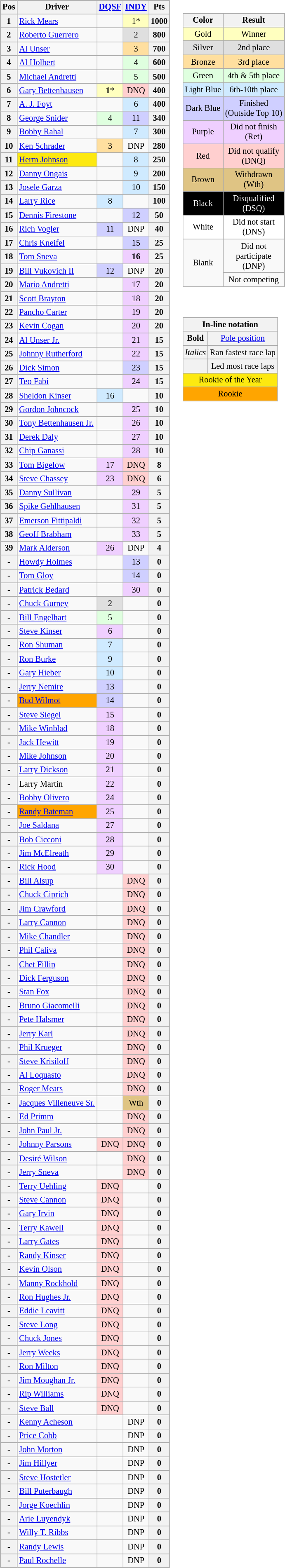<table>
<tr>
<td><br><table class="wikitable" style="font-size: 85%">
<tr valign="top">
<th valign="middle">Pos</th>
<th valign="middle">Driver</th>
<th><a href='#'>DQSF</a><br></th>
<th><a href='#'>INDY</a><br></th>
<th valign="middle">Pts</th>
</tr>
<tr>
<th>1</th>
<td> <a href='#'>Rick Mears</a></td>
<td></td>
<td style="background:#FFFFBF;" align=center>1*</td>
<th>1000</th>
</tr>
<tr>
<th>2</th>
<td> <a href='#'>Roberto Guerrero</a></td>
<td></td>
<td style="background:#DFDFDF;" align=center>2</td>
<th>800</th>
</tr>
<tr>
<th>3</th>
<td> <a href='#'>Al Unser</a></td>
<td></td>
<td style="background:#FFDF9F;" align=center>3</td>
<th>700</th>
</tr>
<tr>
<th>4</th>
<td> <a href='#'>Al Holbert</a></td>
<td></td>
<td style="background:#DFFFDF;" align=center>4</td>
<th>600</th>
</tr>
<tr>
<th>5</th>
<td> <a href='#'>Michael Andretti</a></td>
<td></td>
<td style="background:#DFFFDF;" align=center>5</td>
<th>500</th>
</tr>
<tr>
<th>6</th>
<td> <a href='#'>Gary Bettenhausen</a></td>
<td style="background:#FFFFBF;" align=center><strong>1</strong>*</td>
<td style="background:#FFCFCF;" align=center>DNQ</td>
<th>400</th>
</tr>
<tr>
<th>7</th>
<td> <a href='#'>A. J. Foyt</a></td>
<td></td>
<td style="background:#CFEAFF;" align=center>6</td>
<th>400</th>
</tr>
<tr>
<th>8</th>
<td> <a href='#'>George Snider</a></td>
<td style="background:#DFFFDF;" align=center>4</td>
<td style="background:#CFCFFF;" align=center>11</td>
<th>340</th>
</tr>
<tr>
<th>9</th>
<td> <a href='#'>Bobby Rahal</a></td>
<td></td>
<td style="background:#CFEAFF;" align=center>7</td>
<th>300</th>
</tr>
<tr>
<th>10</th>
<td> <a href='#'>Ken Schrader</a></td>
<td style="background:#FFDF9F;" align=center>3</td>
<td align=center>DNP</td>
<th>280</th>
</tr>
<tr>
<th>11</th>
<td style="background:#FDE910;"> <a href='#'>Herm Johnson</a></td>
<td></td>
<td style="background:#CFEAFF;" align=center>8</td>
<th>250</th>
</tr>
<tr>
<th>12</th>
<td> <a href='#'>Danny Ongais</a></td>
<td></td>
<td style="background:#CFEAFF;" align=center>9</td>
<th>200</th>
</tr>
<tr>
<th>13</th>
<td> <a href='#'>Josele Garza</a></td>
<td></td>
<td style="background:#CFEAFF;" align=center>10</td>
<th>150</th>
</tr>
<tr>
<th>14</th>
<td> <a href='#'>Larry Rice</a></td>
<td style="background:#CFEAFF;" align=center>8</td>
<td></td>
<th>100</th>
</tr>
<tr>
<th>15</th>
<td> <a href='#'>Dennis Firestone</a></td>
<td></td>
<td style="background:#CFCFFF;" align=center>12</td>
<th>50</th>
</tr>
<tr>
<th>16</th>
<td> <a href='#'>Rich Vogler</a></td>
<td style="background:#CFCFFF;" align=center>11</td>
<td align=center>DNP</td>
<th>40</th>
</tr>
<tr>
<th>17</th>
<td> <a href='#'>Chris Kneifel</a></td>
<td></td>
<td style="background:#CFCFFF;" align=center>15</td>
<th>25</th>
</tr>
<tr>
<th>18</th>
<td> <a href='#'>Tom Sneva</a></td>
<td></td>
<td style="background:#EFCFFF;" align=center><strong>16</strong></td>
<th>25</th>
</tr>
<tr>
<th>19</th>
<td> <a href='#'>Bill Vukovich II</a></td>
<td style="background:#CFCFFF;" align=center>12</td>
<td align=center>DNP</td>
<th>20</th>
</tr>
<tr>
<th>20</th>
<td> <a href='#'>Mario Andretti</a></td>
<td></td>
<td style="background:#EFCFFF;" align=center>17</td>
<th>20</th>
</tr>
<tr>
<th>21</th>
<td> <a href='#'>Scott Brayton</a></td>
<td></td>
<td style="background:#EFCFFF;" align=center>18</td>
<th>20</th>
</tr>
<tr>
<th>22</th>
<td> <a href='#'>Pancho Carter</a></td>
<td></td>
<td style="background:#EFCFFF;" align=center>19</td>
<th>20</th>
</tr>
<tr>
<th>23</th>
<td> <a href='#'>Kevin Cogan</a></td>
<td></td>
<td style="background:#EFCFFF;" align=center>20</td>
<th>20</th>
</tr>
<tr>
<th>24</th>
<td> <a href='#'>Al Unser Jr.</a></td>
<td></td>
<td style="background:#EFCFFF;" align=center>21</td>
<th>15</th>
</tr>
<tr>
<th>25</th>
<td> <a href='#'>Johnny Rutherford</a></td>
<td></td>
<td style="background:#EFCFFF;" align=center>22</td>
<th>15</th>
</tr>
<tr>
<th>26</th>
<td> <a href='#'>Dick Simon</a></td>
<td></td>
<td style="background:#CFCFFF;" align=center>23</td>
<th>15</th>
</tr>
<tr>
<th>27</th>
<td> <a href='#'>Teo Fabi</a></td>
<td></td>
<td style="background:#EFCFFF;" align=center>24</td>
<th>15</th>
</tr>
<tr>
<th>28</th>
<td> <a href='#'>Sheldon Kinser</a></td>
<td style="background:#CFEAFF;" align=center>16</td>
<td></td>
<th>10</th>
</tr>
<tr>
<th>29</th>
<td> <a href='#'>Gordon Johncock</a></td>
<td></td>
<td style="background:#EFCFFF;" align=center>25</td>
<th>10</th>
</tr>
<tr>
<th>30</th>
<td> <a href='#'>Tony Bettenhausen Jr.</a></td>
<td></td>
<td style="background:#EFCFFF;" align=center>26</td>
<th>10</th>
</tr>
<tr>
<th>31</th>
<td> <a href='#'>Derek Daly</a></td>
<td></td>
<td style="background:#EFCFFF;" align=center>27</td>
<th>10</th>
</tr>
<tr>
<th>32</th>
<td> <a href='#'>Chip Ganassi</a></td>
<td></td>
<td style="background:#EFCFFF;" align=center>28</td>
<th>10</th>
</tr>
<tr>
<th>33</th>
<td> <a href='#'>Tom Bigelow</a></td>
<td style="background:#EFCFFF;" align=center>17</td>
<td style="background:#FFCFCF;" align=center>DNQ</td>
<th>8</th>
</tr>
<tr>
<th>34</th>
<td> <a href='#'>Steve Chassey</a></td>
<td style="background:#EFCFFF;" align=center>23</td>
<td style="background:#FFCFCF;" align=center>DNQ</td>
<th>6</th>
</tr>
<tr>
<th>35</th>
<td> <a href='#'>Danny Sullivan</a></td>
<td></td>
<td style="background:#EFCFFF;" align=center>29</td>
<th>5</th>
</tr>
<tr>
<th>36</th>
<td> <a href='#'>Spike Gehlhausen</a></td>
<td></td>
<td style="background:#EFCFFF;" align=center>31</td>
<th>5</th>
</tr>
<tr>
<th>37</th>
<td> <a href='#'>Emerson Fittipaldi</a></td>
<td></td>
<td style="background:#EFCFFF;" align=center>32</td>
<th>5</th>
</tr>
<tr>
<th>38</th>
<td> <a href='#'>Geoff Brabham</a></td>
<td></td>
<td style="background:#EFCFFF;" align=center>33</td>
<th>5</th>
</tr>
<tr>
<th>39</th>
<td> <a href='#'>Mark Alderson</a></td>
<td style="background:#EFCFFF;" align=center>26</td>
<td align=center>DNP</td>
<th>4</th>
</tr>
<tr>
<th>-</th>
<td> <a href='#'>Howdy Holmes</a></td>
<td></td>
<td style="background:#CFCFFF;" align=center>13</td>
<th>0</th>
</tr>
<tr>
<th>-</th>
<td> <a href='#'>Tom Gloy</a></td>
<td></td>
<td style="background:#CFCFFF;" align=center>14</td>
<th>0</th>
</tr>
<tr>
<th>-</th>
<td> <a href='#'>Patrick Bedard</a></td>
<td></td>
<td style="background:#EFCFFF;" align=center>30</td>
<th>0</th>
</tr>
<tr>
<th>-</th>
<td> <a href='#'>Chuck Gurney</a></td>
<td style="background:#DFDFDF;" align=center>2</td>
<td></td>
<th>0</th>
</tr>
<tr>
<th>-</th>
<td> <a href='#'>Bill Engelhart</a></td>
<td style="background:#DFFFDF;" align=center>5</td>
<td></td>
<th>0</th>
</tr>
<tr>
<th>-</th>
<td> <a href='#'>Steve Kinser</a></td>
<td style="background:#EFCFFF;" align=center>6</td>
<td></td>
<th>0</th>
</tr>
<tr>
<th>-</th>
<td> <a href='#'>Ron Shuman</a></td>
<td style="background:#CFEAFF;" align=center>7</td>
<td></td>
<th>0</th>
</tr>
<tr>
<th>-</th>
<td> <a href='#'>Ron Burke</a></td>
<td style="background:#CFEAFF;" align=center>9</td>
<td></td>
<th>0</th>
</tr>
<tr>
<th>-</th>
<td> <a href='#'>Gary Hieber</a></td>
<td style="background:#CFEAFF;" align=center>10</td>
<td></td>
<th>0</th>
</tr>
<tr>
<th>-</th>
<td> <a href='#'>Jerry Nemire</a></td>
<td style="background:#CFCFFF;" align=center>13</td>
<td></td>
<th>0</th>
</tr>
<tr>
<th>-</th>
<td style="background:Orange;"> <a href='#'>Bud Wilmot</a></td>
<td style="background:#CFCFFF;" align=center>14</td>
<td></td>
<th>0</th>
</tr>
<tr>
<th>-</th>
<td> <a href='#'>Steve Siegel</a></td>
<td style="background:#EFCFFF;" align=center>15</td>
<td></td>
<th>0</th>
</tr>
<tr>
<th>-</th>
<td> <a href='#'>Mike Winblad</a></td>
<td style="background:#EFCFFF;" align=center>18</td>
<td></td>
<th>0</th>
</tr>
<tr>
<th>-</th>
<td> <a href='#'>Jack Hewitt</a></td>
<td style="background:#EFCFFF;" align=center>19</td>
<td></td>
<th>0</th>
</tr>
<tr>
<th>-</th>
<td> <a href='#'>Mike Johnson</a></td>
<td style="background:#EFCFFF;" align=center>20</td>
<td></td>
<th>0</th>
</tr>
<tr>
<th>-</th>
<td> <a href='#'>Larry Dickson</a></td>
<td style="background:#EFCFFF;" align=center>21</td>
<td></td>
<th>0</th>
</tr>
<tr>
<th>-</th>
<td> Larry Martin</td>
<td style="background:#EFCFFF;" align=center>22</td>
<td></td>
<th>0</th>
</tr>
<tr>
<th>-</th>
<td> <a href='#'>Bobby Olivero</a></td>
<td style="background:#EFCFFF;" align=center>24</td>
<td></td>
<th>0</th>
</tr>
<tr>
<th>-</th>
<td style="background:Orange;"> <a href='#'>Randy Bateman</a></td>
<td style="background:#EFCFFF;" align=center>25</td>
<td></td>
<th>0</th>
</tr>
<tr>
<th>-</th>
<td> <a href='#'>Joe Saldana</a></td>
<td style="background:#EFCFFF;" align=center>27</td>
<td></td>
<th>0</th>
</tr>
<tr>
<th>-</th>
<td> <a href='#'>Bob Cicconi</a></td>
<td style="background:#EFCFFF;" align=center>28</td>
<td></td>
<th>0</th>
</tr>
<tr>
<th>-</th>
<td> <a href='#'>Jim McElreath</a></td>
<td style="background:#EFCFFF;" align=center>29</td>
<td></td>
<th>0</th>
</tr>
<tr>
<th>-</th>
<td> <a href='#'>Rick Hood</a></td>
<td style="background:#EFCFFF;" align=center>30</td>
<td></td>
<th>0</th>
</tr>
<tr>
<th>-</th>
<td> <a href='#'>Bill Alsup</a></td>
<td></td>
<td style="background:#FFCFCF;" align=center>DNQ</td>
<th>0</th>
</tr>
<tr>
<th>-</th>
<td> <a href='#'>Chuck Ciprich</a></td>
<td></td>
<td style="background:#FFCFCF;" align=center>DNQ</td>
<th>0</th>
</tr>
<tr>
<th>-</th>
<td> <a href='#'>Jim Crawford</a></td>
<td></td>
<td style="background:#FFCFCF;" align=center>DNQ</td>
<th>0</th>
</tr>
<tr>
<th>-</th>
<td> <a href='#'>Larry Cannon</a></td>
<td></td>
<td style="background:#FFCFCF;" align=center>DNQ</td>
<th>0</th>
</tr>
<tr>
<th>-</th>
<td> <a href='#'>Mike Chandler</a></td>
<td></td>
<td style="background:#FFCFCF;" align=center>DNQ</td>
<th>0</th>
</tr>
<tr>
<th>-</th>
<td> <a href='#'>Phil Caliva</a></td>
<td></td>
<td style="background:#FFCFCF;" align=center>DNQ</td>
<th>0</th>
</tr>
<tr>
<th>-</th>
<td> <a href='#'>Chet Fillip</a></td>
<td></td>
<td style="background:#FFCFCF;" align=center>DNQ</td>
<th>0</th>
</tr>
<tr>
<th>-</th>
<td> <a href='#'>Dick Ferguson</a></td>
<td></td>
<td style="background:#FFCFCF;" align=center>DNQ</td>
<th>0</th>
</tr>
<tr>
<th>-</th>
<td> <a href='#'>Stan Fox</a></td>
<td></td>
<td style="background:#FFCFCF;" align=center>DNQ</td>
<th>0</th>
</tr>
<tr>
<th>-</th>
<td> <a href='#'>Bruno Giacomelli</a></td>
<td></td>
<td style="background:#FFCFCF;" align=center>DNQ</td>
<th>0</th>
</tr>
<tr>
<th>-</th>
<td> <a href='#'>Pete Halsmer</a></td>
<td></td>
<td style="background:#FFCFCF;" align=center>DNQ</td>
<th>0</th>
</tr>
<tr>
<th>-</th>
<td> <a href='#'>Jerry Karl</a></td>
<td></td>
<td style="background:#FFCFCF;" align=center>DNQ</td>
<th>0</th>
</tr>
<tr>
<th>-</th>
<td> <a href='#'>Phil Krueger</a></td>
<td></td>
<td style="background:#FFCFCF;" align=center>DNQ</td>
<th>0</th>
</tr>
<tr>
<th>-</th>
<td> <a href='#'>Steve Krisiloff</a></td>
<td></td>
<td style="background:#FFCFCF;" align=center>DNQ</td>
<th>0</th>
</tr>
<tr>
<th>-</th>
<td> <a href='#'>Al Loquasto</a></td>
<td></td>
<td style="background:#FFCFCF;" align=center>DNQ</td>
<th>0</th>
</tr>
<tr>
<th>-</th>
<td> <a href='#'>Roger Mears</a></td>
<td></td>
<td style="background:#FFCFCF;" align=center>DNQ</td>
<th>0</th>
</tr>
<tr>
<th>-</th>
<td> <a href='#'>Jacques Villeneuve Sr.</a></td>
<td></td>
<td style="background:#DFC484;" align=center>Wth</td>
<th>0</th>
</tr>
<tr>
<th>-</th>
<td> <a href='#'>Ed Primm</a></td>
<td></td>
<td style="background:#FFCFCF;" align=center>DNQ</td>
<th>0</th>
</tr>
<tr>
<th>-</th>
<td> <a href='#'>John Paul Jr.</a></td>
<td></td>
<td style="background:#FFCFCF;" align=center>DNQ</td>
<th>0</th>
</tr>
<tr>
<th>-</th>
<td> <a href='#'>Johnny Parsons</a></td>
<td style="background:#FFCFCF;" align=center>DNQ</td>
<td style="background:#FFCFCF;" align=center>DNQ</td>
<th>0</th>
</tr>
<tr>
<th>-</th>
<td> <a href='#'>Desiré Wilson</a></td>
<td></td>
<td style="background:#FFCFCF;" align=center>DNQ</td>
<th>0</th>
</tr>
<tr>
<th>-</th>
<td> <a href='#'>Jerry Sneva</a></td>
<td></td>
<td style="background:#FFCFCF;" align=center>DNQ</td>
<th>0</th>
</tr>
<tr>
<th>-</th>
<td> <a href='#'>Terry Uehling</a></td>
<td style="background:#FFCFCF;" align=center>DNQ</td>
<td></td>
<th>0</th>
</tr>
<tr>
<th>-</th>
<td> <a href='#'>Steve Cannon</a></td>
<td style="background:#FFCFCF;" align=center>DNQ</td>
<td></td>
<th>0</th>
</tr>
<tr>
<th>-</th>
<td> <a href='#'>Gary Irvin</a></td>
<td style="background:#FFCFCF;" align=center>DNQ</td>
<td></td>
<th>0</th>
</tr>
<tr>
<th>-</th>
<td> <a href='#'>Terry Kawell</a></td>
<td style="background:#FFCFCF;" align=center>DNQ</td>
<td></td>
<th>0</th>
</tr>
<tr>
<th>-</th>
<td> <a href='#'>Larry Gates</a></td>
<td style="background:#FFCFCF;" align=center>DNQ</td>
<td></td>
<th>0</th>
</tr>
<tr>
<th>-</th>
<td> <a href='#'>Randy Kinser</a></td>
<td style="background:#FFCFCF;" align=center>DNQ</td>
<td></td>
<th>0</th>
</tr>
<tr>
<th>-</th>
<td> <a href='#'>Kevin Olson</a></td>
<td style="background:#FFCFCF;" align=center>DNQ</td>
<td></td>
<th>0</th>
</tr>
<tr>
<th>-</th>
<td> <a href='#'>Manny Rockhold</a></td>
<td style="background:#FFCFCF;" align=center>DNQ</td>
<td></td>
<th>0</th>
</tr>
<tr>
<th>-</th>
<td> <a href='#'>Ron Hughes Jr.</a></td>
<td style="background:#FFCFCF;" align=center>DNQ</td>
<td></td>
<th>0</th>
</tr>
<tr>
<th>-</th>
<td> <a href='#'>Eddie Leavitt</a></td>
<td style="background:#FFCFCF;" align=center>DNQ</td>
<td></td>
<th>0</th>
</tr>
<tr>
<th>-</th>
<td> <a href='#'>Steve Long</a></td>
<td style="background:#FFCFCF;" align=center>DNQ</td>
<td></td>
<th>0</th>
</tr>
<tr>
<th>-</th>
<td> <a href='#'>Chuck Jones</a></td>
<td style="background:#FFCFCF;" align=center>DNQ</td>
<td></td>
<th>0</th>
</tr>
<tr>
<th>-</th>
<td> <a href='#'>Jerry Weeks</a></td>
<td style="background:#FFCFCF;" align=center>DNQ</td>
<td></td>
<th>0</th>
</tr>
<tr>
<th>-</th>
<td> <a href='#'>Ron Milton</a></td>
<td style="background:#FFCFCF;" align=center>DNQ</td>
<td></td>
<th>0</th>
</tr>
<tr>
<th>-</th>
<td> <a href='#'>Jim Moughan Jr.</a></td>
<td style="background:#FFCFCF;" align=center>DNQ</td>
<td></td>
<th>0</th>
</tr>
<tr>
<th>-</th>
<td> <a href='#'>Rip Williams</a></td>
<td style="background:#FFCFCF;" align=center>DNQ</td>
<td></td>
<th>0</th>
</tr>
<tr>
<th>-</th>
<td> <a href='#'>Steve Ball</a></td>
<td style="background:#FFCFCF;" align=center>DNQ</td>
<td></td>
<th>0</th>
</tr>
<tr>
<th>-</th>
<td> <a href='#'>Kenny Acheson</a></td>
<td></td>
<td align=center>DNP</td>
<th>0</th>
</tr>
<tr>
<th>-</th>
<td> <a href='#'>Price Cobb</a></td>
<td></td>
<td align=center>DNP</td>
<th>0</th>
</tr>
<tr>
<th>-</th>
<td> <a href='#'>John Morton</a></td>
<td></td>
<td align=center>DNP</td>
<th>0</th>
</tr>
<tr>
<th>-</th>
<td> <a href='#'>Jim Hillyer</a></td>
<td></td>
<td align=center>DNP</td>
<th>0</th>
</tr>
<tr>
<th>-</th>
<td> <a href='#'>Steve Hostetler</a></td>
<td></td>
<td align=center>DNP</td>
<th>0</th>
</tr>
<tr>
<th>-</th>
<td> <a href='#'>Bill Puterbaugh</a></td>
<td></td>
<td align=center>DNP</td>
<th>0</th>
</tr>
<tr>
<th>-</th>
<td> <a href='#'>Jorge Koechlin</a></td>
<td></td>
<td align=center>DNP</td>
<th>0</th>
</tr>
<tr>
<th>-</th>
<td> <a href='#'>Arie Luyendyk</a></td>
<td></td>
<td align=center>DNP</td>
<th>0</th>
</tr>
<tr>
<th>-</th>
<td> <a href='#'>Willy T. Ribbs</a></td>
<td></td>
<td align=center>DNP</td>
<th>0</th>
</tr>
<tr>
<th>-</th>
<td> <a href='#'>Randy Lewis</a></td>
<td></td>
<td align=center>DNP</td>
<th>0</th>
</tr>
<tr>
<th>-</th>
<td> <a href='#'>Paul Rochelle</a></td>
<td></td>
<td align=center>DNP</td>
<th>0</th>
</tr>
</table>
</td>
<td valign="top"><br><table>
<tr>
<td><br><table style="margin-right:0; font-size:85%; text-align:center;" class="wikitable">
<tr>
<th>Color</th>
<th>Result</th>
</tr>
<tr style="background:#FFFFBF;">
<td>Gold</td>
<td>Winner</td>
</tr>
<tr style="background:#DFDFDF;">
<td>Silver</td>
<td>2nd place</td>
</tr>
<tr style="background:#FFDF9F;">
<td>Bronze</td>
<td>3rd place</td>
</tr>
<tr style="background:#DFFFDF;">
<td>Green</td>
<td>4th & 5th place</td>
</tr>
<tr style="background:#CFEAFF;">
<td>Light Blue</td>
<td>6th-10th place</td>
</tr>
<tr style="background:#CFCFFF;">
<td>Dark Blue</td>
<td>Finished<br>(Outside Top 10)</td>
</tr>
<tr style="background:#EFCFFF;">
<td>Purple</td>
<td>Did not finish<br>(Ret)</td>
</tr>
<tr style="background:#FFCFCF;">
<td>Red</td>
<td>Did not qualify<br>(DNQ)</td>
</tr>
<tr style="background:#DFC484;">
<td>Brown</td>
<td>Withdrawn<br>(Wth)</td>
</tr>
<tr style="background:#000000; color:white;">
<td>Black</td>
<td>Disqualified<br>(DSQ)</td>
</tr>
<tr style="background:#FFFFFF;">
<td rowspan="1">White</td>
<td>Did not start<br>(DNS)</td>
</tr>
<tr>
<td rowspan="2">Blank</td>
<td>Did not<br>participate<br>(DNP)</td>
</tr>
<tr>
<td>Not competing</td>
</tr>
</table>
</td>
</tr>
<tr>
<td><br><table style="margin-right:0; font-size:85%; text-align:center;" class="wikitable">
<tr>
<td style="background:#F2F2F2;" align=center colspan=2><strong>In-line notation</strong></td>
</tr>
<tr>
<td style="background:#F2F2F2;" align=center><strong>Bold</strong></td>
<td style="background:#F2F2F2;" align=center><a href='#'>Pole position</a></td>
</tr>
<tr>
<td style="background:#F2F2F2;" align=center><em>Italics</em></td>
<td style="background:#F2F2F2;" align=center>Ran fastest race lap</td>
</tr>
<tr>
<td style="background:#F2F2F2;" align=center></td>
<td style="background:#F2F2F2;" align=center>Led most race laps</td>
</tr>
<tr>
<td style="background:#FDE910;" align=center colspan=2>Rookie of the Year</td>
</tr>
<tr>
<td style="background:Orange;" align=center colspan=2>Rookie</td>
</tr>
</table>
</td>
</tr>
</table>
</td>
</tr>
</table>
